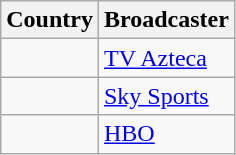<table class="wikitable">
<tr>
<th align=center>Country</th>
<th align=center>Broadcaster</th>
</tr>
<tr>
<td></td>
<td><a href='#'>TV Azteca</a></td>
</tr>
<tr>
<td></td>
<td><a href='#'>Sky Sports</a></td>
</tr>
<tr>
<td></td>
<td><a href='#'>HBO</a></td>
</tr>
</table>
